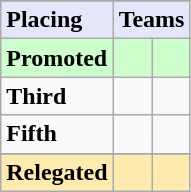<table class=wikitable>
<tr>
</tr>
<tr style="background: #E6E6FA;">
<td><strong>Placing</strong></td>
<td colspan="2" style="text-align:center"><strong>Teams</strong></td>
</tr>
<tr style="background: #ccffcc;">
<td><strong>Promoted</strong></td>
<td><strong></strong></td>
<td><strong></strong></td>
</tr>
<tr>
<td><strong>Third</strong></td>
<td></td>
<td></td>
</tr>
<tr>
<td><strong>Fifth</strong></td>
<td></td>
<td></td>
</tr>
<tr>
</tr>
<tr style="background: #ffebad;">
<td><strong>Relegated</strong></td>
<td></td>
<td></td>
</tr>
</table>
